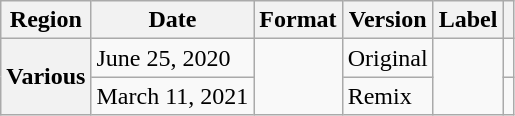<table class="wikitable plainrowheaders">
<tr>
<th scope="col">Region</th>
<th scope="col">Date</th>
<th scope="col">Format</th>
<th scope="col">Version</th>
<th scope="col">Label</th>
<th scope="col"></th>
</tr>
<tr>
<th scope="row" rowspan="2">Various</th>
<td>June 25, 2020</td>
<td rowspan="2"></td>
<td>Original</td>
<td rowspan="2"></td>
<td style="text-align:center;"></td>
</tr>
<tr>
<td>March 11, 2021</td>
<td>Remix</td>
<td style="text-align:center;"></td>
</tr>
</table>
